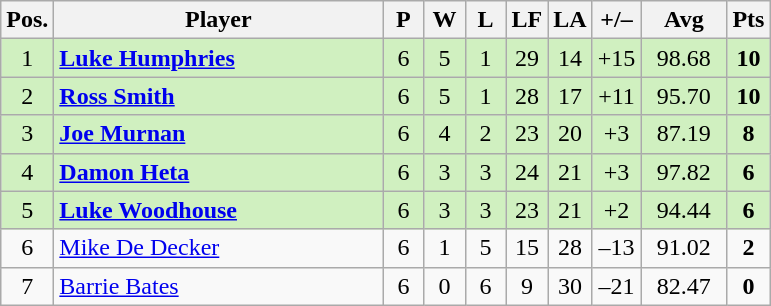<table class="wikitable" style="text-align:center; margin: 1em auto 1em auto, align:left">
<tr>
<th width=20>Pos.</th>
<th width=212>Player</th>
<th width=20>P</th>
<th width=20>W</th>
<th width=20>L</th>
<th width=20>LF</th>
<th width=20>LA</th>
<th width=25>+/–</th>
<th width=50>Avg</th>
<th width=20>Pts</th>
</tr>
<tr style="background:#D0F0C0;">
<td>1</td>
<td align=left> <strong><a href='#'>Luke Humphries</a></strong></td>
<td>6</td>
<td>5</td>
<td>1</td>
<td>29</td>
<td>14</td>
<td>+15</td>
<td>98.68</td>
<td><strong>10</strong></td>
</tr>
<tr style="background:#D0F0C0;">
<td>2</td>
<td align=left> <strong><a href='#'>Ross Smith</a></strong></td>
<td>6</td>
<td>5</td>
<td>1</td>
<td>28</td>
<td>17</td>
<td>+11</td>
<td>95.70</td>
<td><strong>10</strong></td>
</tr>
<tr style="background:#D0F0C0;">
<td>3</td>
<td align=left> <strong><a href='#'>Joe Murnan</a></strong></td>
<td>6</td>
<td>4</td>
<td>2</td>
<td>23</td>
<td>20</td>
<td>+3</td>
<td>87.19</td>
<td><strong>8</strong></td>
</tr>
<tr style="background:#D0F0C0;">
<td>4</td>
<td align=left> <strong><a href='#'>Damon Heta</a></strong></td>
<td>6</td>
<td>3</td>
<td>3</td>
<td>24</td>
<td>21</td>
<td>+3</td>
<td>97.82</td>
<td><strong>6</strong></td>
</tr>
<tr style="background:#D0F0C0;">
<td>5</td>
<td align=left> <strong><a href='#'>Luke Woodhouse</a></strong></td>
<td>6</td>
<td>3</td>
<td>3</td>
<td>23</td>
<td>21</td>
<td>+2</td>
<td>94.44</td>
<td><strong>6</strong></td>
</tr>
<tr style=>
<td>6</td>
<td align=left> <a href='#'>Mike De Decker</a></td>
<td>6</td>
<td>1</td>
<td>5</td>
<td>15</td>
<td>28</td>
<td>–13</td>
<td>91.02</td>
<td><strong>2</strong></td>
</tr>
<tr style=>
<td>7</td>
<td align=left> <a href='#'>Barrie Bates</a></td>
<td>6</td>
<td>0</td>
<td>6</td>
<td>9</td>
<td>30</td>
<td>–21</td>
<td>82.47</td>
<td><strong>0</strong></td>
</tr>
</table>
